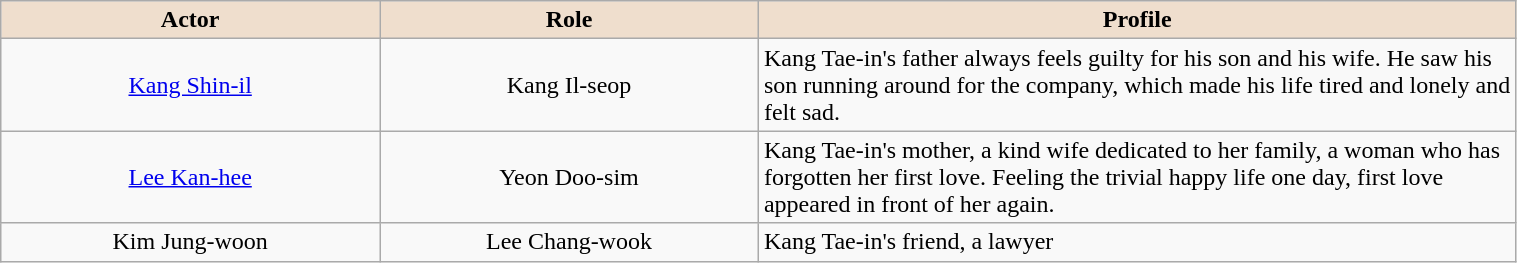<table class="wikitable" width="80%" style="text-align:center">
<tr style="background:#EFDECD; color:black" align=center>
<td width="25%"><strong>Actor</strong></td>
<td width="25%"><strong>Role</strong></td>
<td><strong>Profile</strong></td>
</tr>
<tr>
<td><a href='#'>Kang Shin-il</a></td>
<td>Kang Il-seop</td>
<td align=left>Kang Tae-in's father always feels guilty for his son and his wife. He saw his son running around for the company, which made his life tired and lonely and felt sad.</td>
</tr>
<tr>
<td><a href='#'>Lee Kan-hee</a></td>
<td>Yeon Doo-sim</td>
<td align=left>Kang Tae-in's mother, a kind wife dedicated to her family, a woman who has forgotten her first love. Feeling the trivial happy life one day, first love appeared in front of her again.</td>
</tr>
<tr>
<td>Kim Jung-woon</td>
<td>Lee Chang-wook</td>
<td align=left>Kang Tae-in's friend, a lawyer</td>
</tr>
</table>
